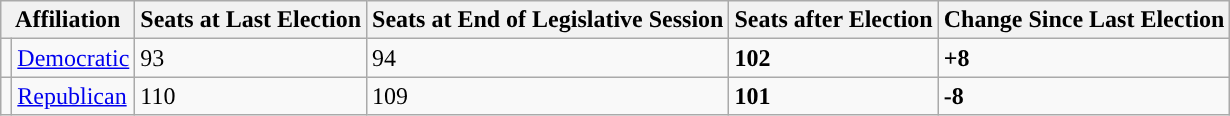<table class="wikitable">
<tr>
<th colspan="2">Affiliation</th>
<th>Seats at Last Election</th>
<th>Seats at End of Legislative Session</th>
<th>Seats after Election</th>
<th>Change Since Last Election</th>
</tr>
<tr>
<td style="background-color:"></td>
<td><a href='#'>Democratic</a></td>
<td>93</td>
<td>94</td>
<td><strong>102</strong></td>
<td><strong>+8</strong></td>
</tr>
<tr>
<td style="background-color:"></td>
<td><a href='#'>Republican</a></td>
<td>110</td>
<td>109</td>
<td><strong>101</strong></td>
<td><strong>-8</strong></td>
</tr>
</table>
